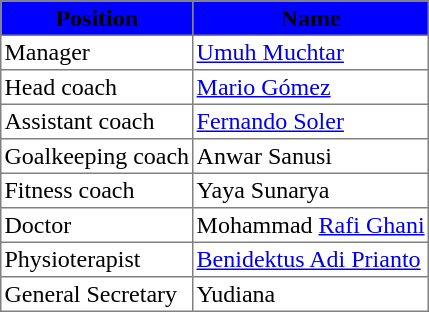<table border="1" cellpadding="2" style="border-collapse: collapse;">
<tr>
<th style="background:blue;"><span>Position</span></th>
<th style="background:blue"><span>Name</span></th>
</tr>
<tr>
<td>Manager</td>
<td> <a href='#'>Umuh Muchtar</a></td>
</tr>
<tr>
<td>Head coach</td>
<td> <a href='#'>Mario Gómez</a></td>
</tr>
<tr>
<td>Assistant coach</td>
<td> <a href='#'>Fernando Soler</a></td>
</tr>
<tr>
<td>Goalkeeping coach</td>
<td> Anwar Sanusi</td>
</tr>
<tr>
<td>Fitness coach</td>
<td> Yaya Sunarya</td>
</tr>
<tr>
<td>Doctor</td>
<td> Mohammad <a href='#'>Rafi Ghani</a></td>
</tr>
<tr>
<td>Physioterapist</td>
<td> <a href='#'>Benidektus Adi Prianto</a></td>
</tr>
<tr>
<td>General Secretary</td>
<td> Yudiana</td>
</tr>
</table>
